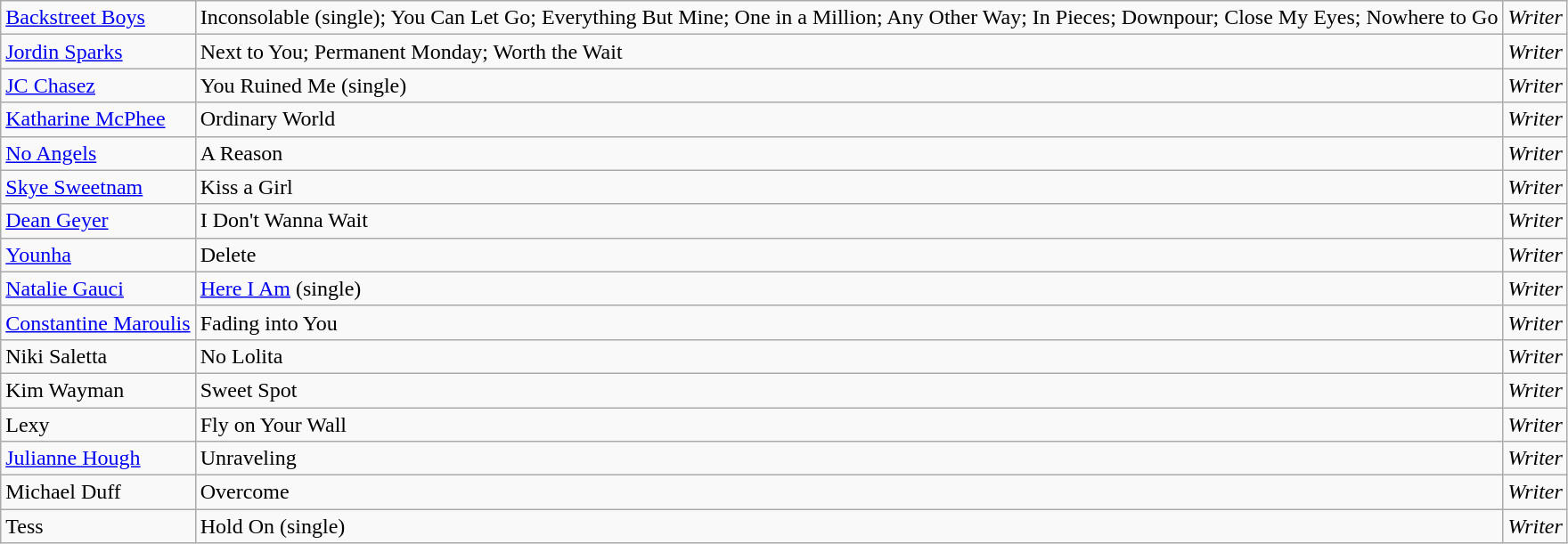<table class="wikitable">
<tr>
<td><a href='#'>Backstreet Boys</a></td>
<td>Inconsolable (single); You Can Let Go; Everything But Mine; One in a Million; Any Other Way; In Pieces; Downpour; Close My Eyes; Nowhere to Go</td>
<td><em>Writer</em></td>
</tr>
<tr>
<td><a href='#'>Jordin Sparks</a></td>
<td>Next to You; Permanent Monday; Worth the Wait</td>
<td><em>Writer</em></td>
</tr>
<tr>
<td><a href='#'>JC Chasez</a></td>
<td>You Ruined Me (single)</td>
<td><em>Writer</em></td>
</tr>
<tr>
<td><a href='#'>Katharine McPhee</a></td>
<td>Ordinary World</td>
<td><em>Writer</em></td>
</tr>
<tr>
<td><a href='#'>No Angels</a></td>
<td>A Reason</td>
<td><em>Writer</em></td>
</tr>
<tr>
<td><a href='#'>Skye Sweetnam</a></td>
<td>Kiss a Girl</td>
<td><em>Writer</em></td>
</tr>
<tr>
<td><a href='#'>Dean Geyer</a></td>
<td>I Don't Wanna Wait</td>
<td><em>Writer</em></td>
</tr>
<tr>
<td><a href='#'>Younha</a></td>
<td>Delete</td>
<td><em>Writer</em></td>
</tr>
<tr>
<td><a href='#'>Natalie Gauci</a></td>
<td><a href='#'>Here I Am</a> (single)</td>
<td><em>Writer</em></td>
</tr>
<tr>
<td><a href='#'>Constantine Maroulis</a></td>
<td>Fading into You</td>
<td><em>Writer</em></td>
</tr>
<tr>
<td>Niki Saletta</td>
<td>No Lolita</td>
<td><em>Writer</em></td>
</tr>
<tr>
<td>Kim Wayman</td>
<td>Sweet Spot</td>
<td><em>Writer</em></td>
</tr>
<tr>
<td>Lexy</td>
<td>Fly on Your Wall</td>
<td><em>Writer</em></td>
</tr>
<tr>
<td><a href='#'>Julianne Hough</a></td>
<td>Unraveling</td>
<td><em>Writer</em></td>
</tr>
<tr>
<td>Michael Duff</td>
<td>Overcome</td>
<td><em>Writer</em></td>
</tr>
<tr>
<td>Tess</td>
<td>Hold On (single)</td>
<td><em>Writer</em></td>
</tr>
</table>
